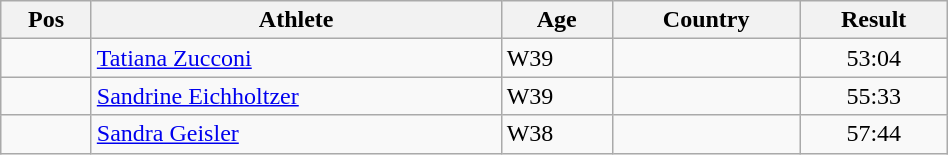<table class="wikitable"  style="text-align:center; width:50%;">
<tr>
<th>Pos</th>
<th>Athlete</th>
<th>Age</th>
<th>Country</th>
<th>Result</th>
</tr>
<tr>
<td align=center></td>
<td align=left><a href='#'>Tatiana Zucconi</a></td>
<td align=left>W39</td>
<td align=left></td>
<td>53:04</td>
</tr>
<tr>
<td align=center></td>
<td align=left><a href='#'>Sandrine Eichholtzer</a></td>
<td align=left>W39</td>
<td align=left></td>
<td>55:33</td>
</tr>
<tr>
<td align=center></td>
<td align=left><a href='#'>Sandra Geisler</a></td>
<td align=left>W38</td>
<td align=left></td>
<td>57:44</td>
</tr>
</table>
